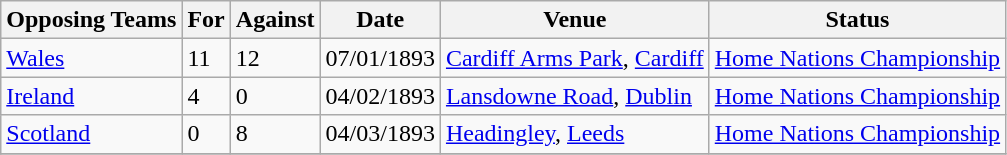<table class="wikitable">
<tr>
<th>Opposing Teams</th>
<th>For</th>
<th>Against</th>
<th>Date</th>
<th>Venue</th>
<th>Status</th>
</tr>
<tr>
<td><a href='#'>Wales</a></td>
<td>11</td>
<td>12</td>
<td>07/01/1893</td>
<td><a href='#'>Cardiff Arms Park</a>, <a href='#'>Cardiff</a></td>
<td><a href='#'>Home Nations Championship</a></td>
</tr>
<tr>
<td><a href='#'>Ireland</a></td>
<td>4</td>
<td>0</td>
<td>04/02/1893</td>
<td><a href='#'>Lansdowne Road</a>, <a href='#'>Dublin</a></td>
<td><a href='#'>Home Nations Championship</a></td>
</tr>
<tr>
<td><a href='#'>Scotland</a></td>
<td>0</td>
<td>8</td>
<td>04/03/1893</td>
<td><a href='#'>Headingley</a>, <a href='#'>Leeds</a></td>
<td><a href='#'>Home Nations Championship</a></td>
</tr>
<tr>
</tr>
</table>
